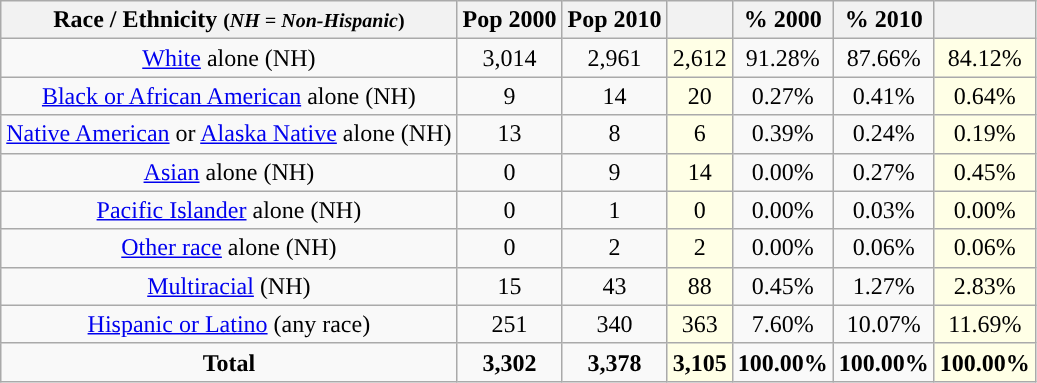<table class="wikitable" style="text-align:center;">
<tr>
<th>Race / Ethnicity <small>(<em>NH = Non-Hispanic</em>)</small></th>
<th>Pop 2000</th>
<th>Pop 2010</th>
<th></th>
<th>% 2000</th>
<th>% 2010</th>
<th></th>
</tr>
<tr>
<td><a href='#'>White</a> alone (NH)</td>
<td>3,014</td>
<td>2,961</td>
<td style='background: #ffffe6;'>2,612</td>
<td>91.28%</td>
<td>87.66%</td>
<td style='background: #ffffe6;'>84.12%</td>
</tr>
<tr>
<td><a href='#'>Black or African American</a> alone (NH)</td>
<td>9</td>
<td>14</td>
<td style='background: #ffffe6;'>20</td>
<td>0.27%</td>
<td>0.41%</td>
<td style='background: #ffffe6;'>0.64%</td>
</tr>
<tr>
<td><a href='#'>Native American</a> or <a href='#'>Alaska Native</a> alone (NH)</td>
<td>13</td>
<td>8</td>
<td style='background: #ffffe6;'>6</td>
<td>0.39%</td>
<td>0.24%</td>
<td style='background: #ffffe6;'>0.19%</td>
</tr>
<tr>
<td><a href='#'>Asian</a> alone (NH)</td>
<td>0</td>
<td>9</td>
<td style='background: #ffffe6;'>14</td>
<td>0.00%</td>
<td>0.27%</td>
<td style='background: #ffffe6;'>0.45%</td>
</tr>
<tr>
<td><a href='#'>Pacific Islander</a> alone (NH)</td>
<td>0</td>
<td>1</td>
<td style='background: #ffffe6;'>0</td>
<td>0.00%</td>
<td>0.03%</td>
<td style='background: #ffffe6;'>0.00%</td>
</tr>
<tr>
<td><a href='#'>Other race</a> alone (NH)</td>
<td>0</td>
<td>2</td>
<td style='background: #ffffe6;'>2</td>
<td>0.00%</td>
<td>0.06%</td>
<td style='background: #ffffe6;'>0.06%</td>
</tr>
<tr>
<td><a href='#'>Multiracial</a> (NH)</td>
<td>15</td>
<td>43</td>
<td style='background: #ffffe6;'>88</td>
<td>0.45%</td>
<td>1.27%</td>
<td style='background: #ffffe6;'>2.83%</td>
</tr>
<tr>
<td><a href='#'>Hispanic or Latino</a> (any race)</td>
<td>251</td>
<td>340</td>
<td style='background: #ffffe6;'>363</td>
<td>7.60%</td>
<td>10.07%</td>
<td style='background: #ffffe6;'>11.69%</td>
</tr>
<tr>
<td><strong>Total</strong></td>
<td><strong>3,302</strong></td>
<td><strong>3,378</strong></td>
<td style='background: #ffffe6;'><strong>3,105</strong></td>
<td><strong>100.00%</strong></td>
<td><strong>100.00%</strong></td>
<td style='background: #ffffe6;'><strong>100.00%</strong></td>
</tr>
</table>
